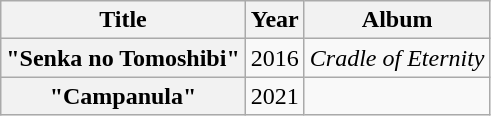<table class="wikitable plainrowheaders" style="text-align:center;">
<tr>
<th scope="col">Title</th>
<th scope="col">Year</th>
<th scope="col">Album</th>
</tr>
<tr>
<th scope="row">"Senka no Tomoshibi"</th>
<td align="center">2016</td>
<td scope="row"><em>Cradle of Eternity</em></td>
</tr>
<tr>
<th scope="row">"Campanula"</th>
<td align="center">2021</td>
<td></td>
</tr>
</table>
